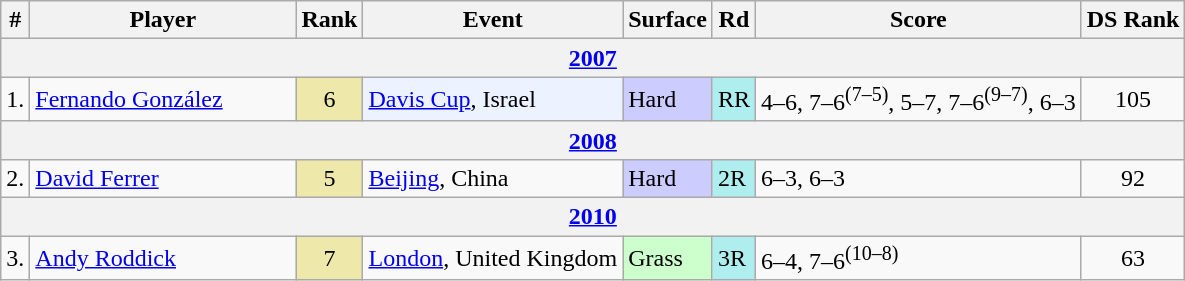<table class="wikitable sortable">
<tr>
<th>#</th>
<th width=170>Player</th>
<th>Rank</th>
<th>Event</th>
<th>Surface</th>
<th>Rd</th>
<th>Score</th>
<th>DS Rank</th>
</tr>
<tr>
<th colspan=8><a href='#'>2007</a></th>
</tr>
<tr>
<td>1.</td>
<td> <a href='#'>Fernando González</a></td>
<td align=center bgcolor=eee8aa>6</td>
<td style=background:#ecf2ff><a href='#'>Davis Cup</a>, Israel</td>
<td style="background:#ccf;">Hard</td>
<td bgcolor=afeeee>RR</td>
<td>4–6, 7–6<sup>(7–5)</sup>, 5–7, 7–6<sup>(9–7)</sup>, 6–3</td>
<td align=center>105</td>
</tr>
<tr>
<th colspan=8><a href='#'>2008</a></th>
</tr>
<tr>
<td>2.</td>
<td> <a href='#'>David Ferrer</a></td>
<td align=center bgcolor=eee8aa>5</td>
<td><a href='#'>Beijing</a>, China</td>
<td style="background:#ccf;">Hard</td>
<td bgcolor=afeeee>2R</td>
<td>6–3, 6–3</td>
<td align=center>92</td>
</tr>
<tr>
<th colspan=8><a href='#'>2010</a></th>
</tr>
<tr>
<td>3.</td>
<td> <a href='#'>Andy Roddick</a></td>
<td align=center bgcolor=eee8aa>7</td>
<td><a href='#'>London</a>, United Kingdom</td>
<td style="background:#cfc;">Grass</td>
<td bgcolor=afeeee>3R</td>
<td>6–4, 7–6<sup>(10–8)</sup></td>
<td align=center>63</td>
</tr>
</table>
